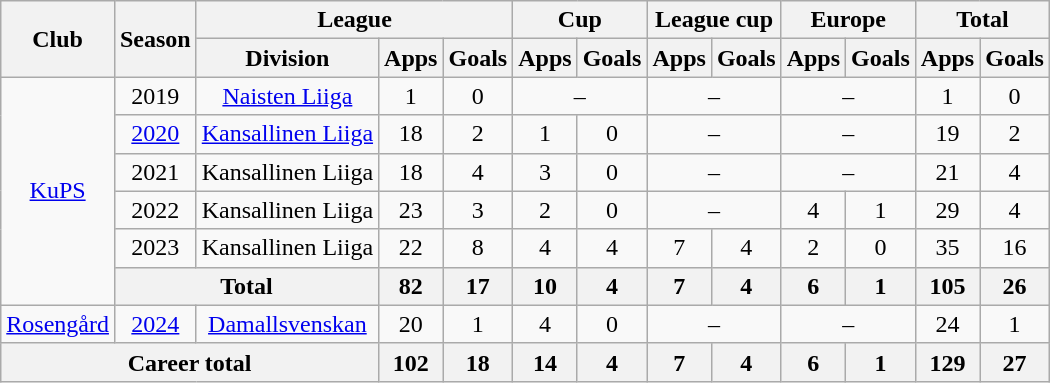<table class="wikitable" style="text-align:center">
<tr>
<th rowspan="2">Club</th>
<th rowspan="2">Season</th>
<th colspan="3">League</th>
<th colspan="2">Cup</th>
<th colspan="2">League cup</th>
<th colspan="2">Europe</th>
<th colspan="2">Total</th>
</tr>
<tr>
<th>Division</th>
<th>Apps</th>
<th>Goals</th>
<th>Apps</th>
<th>Goals</th>
<th>Apps</th>
<th>Goals</th>
<th>Apps</th>
<th>Goals</th>
<th>Apps</th>
<th>Goals</th>
</tr>
<tr>
<td rowspan=6><a href='#'>KuPS</a></td>
<td>2019</td>
<td><a href='#'>Naisten Liiga</a></td>
<td>1</td>
<td>0</td>
<td colspan=2>–</td>
<td colspan=2>–</td>
<td colspan=2>–</td>
<td>1</td>
<td>0</td>
</tr>
<tr>
<td><a href='#'>2020</a></td>
<td><a href='#'>Kansallinen Liiga</a></td>
<td>18</td>
<td>2</td>
<td>1</td>
<td>0</td>
<td colspan=2>–</td>
<td colspan=2>–</td>
<td>19</td>
<td>2</td>
</tr>
<tr>
<td>2021</td>
<td>Kansallinen Liiga</td>
<td>18</td>
<td>4</td>
<td>3</td>
<td>0</td>
<td colspan=2>–</td>
<td colspan=2>–</td>
<td>21</td>
<td>4</td>
</tr>
<tr>
<td>2022</td>
<td>Kansallinen Liiga</td>
<td>23</td>
<td>3</td>
<td>2</td>
<td>0</td>
<td colspan=2>–</td>
<td>4</td>
<td>1</td>
<td>29</td>
<td>4</td>
</tr>
<tr>
<td>2023</td>
<td>Kansallinen Liiga</td>
<td>22</td>
<td>8</td>
<td>4</td>
<td>4</td>
<td>7</td>
<td>4</td>
<td>2</td>
<td>0</td>
<td>35</td>
<td>16</td>
</tr>
<tr>
<th colspan=2>Total</th>
<th>82</th>
<th>17</th>
<th>10</th>
<th>4</th>
<th>7</th>
<th>4</th>
<th>6</th>
<th>1</th>
<th>105</th>
<th>26</th>
</tr>
<tr>
<td><a href='#'>Rosengård</a></td>
<td><a href='#'>2024</a></td>
<td><a href='#'>Damallsvenskan</a></td>
<td>20</td>
<td>1</td>
<td>4</td>
<td>0</td>
<td colspan=2>–</td>
<td colspan=2>–</td>
<td>24</td>
<td>1</td>
</tr>
<tr>
<th colspan="3">Career total</th>
<th>102</th>
<th>18</th>
<th>14</th>
<th>4</th>
<th>7</th>
<th>4</th>
<th>6</th>
<th>1</th>
<th>129</th>
<th>27</th>
</tr>
</table>
